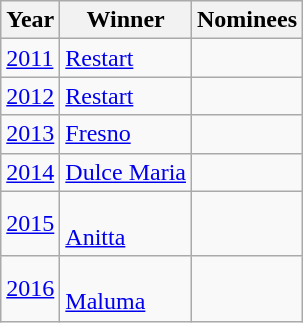<table class="wikitable">
<tr>
<th>Year</th>
<th>Winner</th>
<th>Nominees</th>
</tr>
<tr>
<td><a href='#'>2011</a></td>
<td><a href='#'>Restart</a></td>
<td></td>
</tr>
<tr>
<td><a href='#'>2012</a></td>
<td><a href='#'>Restart</a></td>
<td></td>
</tr>
<tr>
<td><a href='#'>2013</a></td>
<td><a href='#'>Fresno</a></td>
<td></td>
</tr>
<tr>
<td><a href='#'>2014</a></td>
<td><a href='#'>Dulce Maria</a></td>
<td></td>
</tr>
<tr>
<td><a href='#'>2015</a></td>
<td><br><a href='#'>Anitta</a></td>
<td></td>
</tr>
<tr>
<td><a href='#'>2016</a></td>
<td><br><a href='#'>Maluma</a></td>
<td></td>
</tr>
</table>
